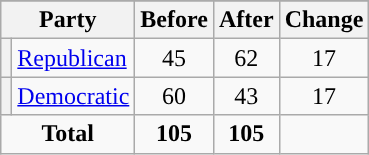<table class="wikitable" style="text-align:center;">
<tr>
</tr>
<tr>
<th colspan=2>Party</th>
<th>Before</th>
<th>After</th>
<th>Change</th>
</tr>
<tr>
<th style="background-color:"></th>
<td style="text-align:left;"><a href='#'>Republican</a></td>
<td>45</td>
<td>62</td>
<td> 17</td>
</tr>
<tr>
<th style="background-color:"></th>
<td style="text-align:left;"><a href='#'>Democratic</a></td>
<td>60</td>
<td>43</td>
<td> 17</td>
</tr>
<tr>
<td colspan=2><strong>Total</strong></td>
<td><strong>105</strong></td>
<td><strong>105</strong></td>
<td></td>
</tr>
</table>
